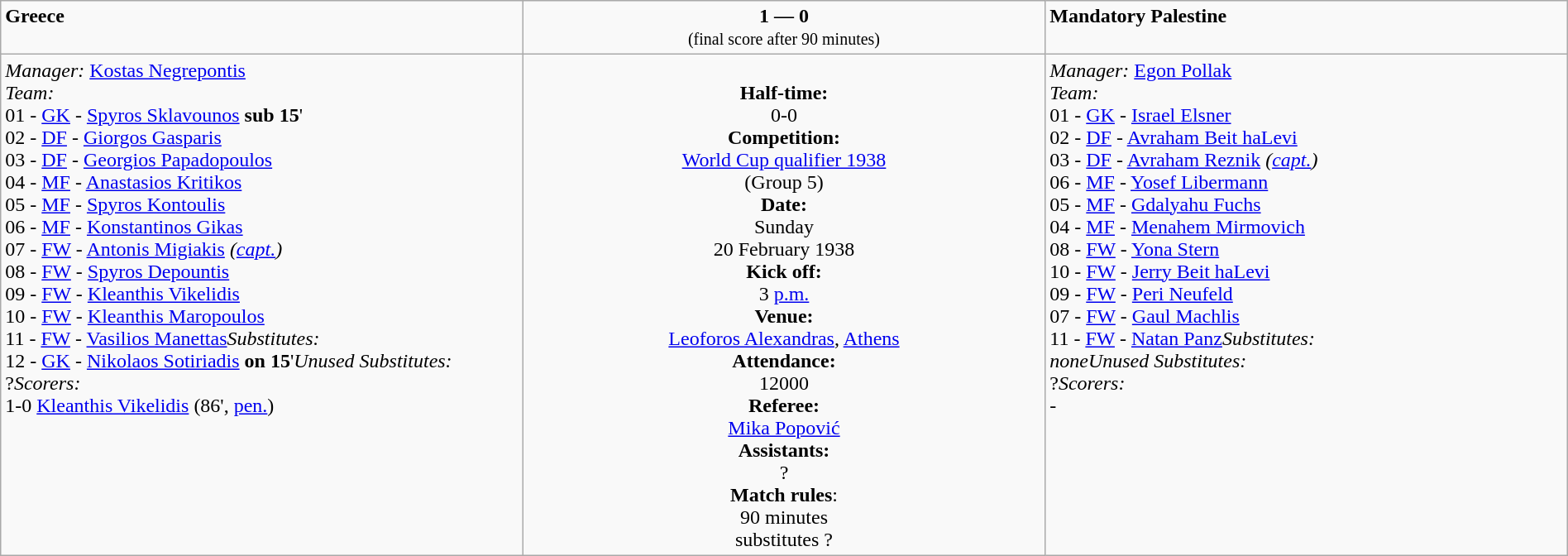<table border=0 class="wikitable" width=100%>
<tr>
<td width=33% valign=top><span> <strong>Greece</strong></span></td>
<td width=33% valign=top align=center><span><strong>1 — 0</strong></span><br><small>(final score after 90 minutes)</small></td>
<td width=33% valign=top><span>  <strong>Mandatory Palestine</strong></span></td>
</tr>
<tr>
<td valign=top><em>Manager:</em>  <a href='#'>Kostas Negrepontis</a><br><em>Team:</em>
<br>01 - <a href='#'>GK</a> - <a href='#'>Spyros Sklavounos</a> <strong>sub 15</strong>'
<br>02 - <a href='#'>DF</a> - <a href='#'>Giorgos Gasparis</a>
<br>03 - <a href='#'>DF</a> - <a href='#'>Georgios Papadopoulos</a>
<br>04 - <a href='#'>MF</a> - <a href='#'>Anastasios Kritikos</a>
<br>05 - <a href='#'>MF</a> - <a href='#'>Spyros Kontoulis</a>
<br>06 - <a href='#'>MF</a> - <a href='#'>Konstantinos Gikas</a>
<br>07 - <a href='#'>FW</a> - <a href='#'>Antonis Migiakis</a> <em>(<a href='#'>capt.</a>)</em>
<br>08 - <a href='#'>FW</a> - <a href='#'>Spyros Depountis</a>
<br>09 - <a href='#'>FW</a> - <a href='#'>Kleanthis Vikelidis</a>
<br>10 - <a href='#'>FW</a> - <a href='#'>Kleanthis Maropoulos</a>
<br>11 - <a href='#'>FW</a> - <a href='#'>Vasilios Manettas</a><em>Substitutes:</em>
<br>12 - <a href='#'>GK</a> - <a href='#'>Nikolaos Sotiriadis</a> <strong>on 15</strong>'<em>Unused Substitutes:</em>
<br> ?<em>Scorers:</em>
<br>1-0 <a href='#'>Kleanthis Vikelidis</a> (86', <a href='#'>pen.</a>)</td>
<td valign=middle align=center><br><strong>Half-time:</strong><br>0-0<br><strong>Competition:</strong><br><a href='#'>World Cup qualifier 1938</a><br> (Group 5)<br><strong>Date:</strong><br>Sunday<br>20 February 1938<br><strong>Kick off:</strong><br>3 <a href='#'>p.m.</a><br><strong>Venue:</strong><br><a href='#'>Leoforos Alexandras</a>, <a href='#'>Athens</a><br><strong>Attendance:</strong><br> 12000<br><strong>Referee:</strong><br><a href='#'>Mika Popović</a> <br><strong>Assistants:</strong><br>?<br><strong>Match rules</strong>:<br>90 minutes<br> substitutes ?
</td>
<td valign=top><em>Manager:</em>  <a href='#'>Egon Pollak</a><br><em>Team:</em>
<br>01 - <a href='#'>GK</a> - <a href='#'>Israel Elsner</a>
<br>02 - <a href='#'>DF</a> - <a href='#'>Avraham Beit haLevi</a>
<br>03 - <a href='#'>DF</a> - <a href='#'>Avraham Reznik</a> <em>(<a href='#'>capt.</a>)</em>
<br>06 - <a href='#'>MF</a> - <a href='#'>Yosef Libermann</a>
<br>05 - <a href='#'>MF</a> - <a href='#'>Gdalyahu Fuchs</a>
<br>04 - <a href='#'>MF</a> - <a href='#'>Menahem Mirmovich</a>
<br>08 - <a href='#'>FW</a> - <a href='#'>Yona Stern</a>
<br>10 - <a href='#'>FW</a> - <a href='#'>Jerry Beit haLevi</a>
<br>09 - <a href='#'>FW</a> - <a href='#'>Peri Neufeld</a>
<br>07 - <a href='#'>FW</a> - <a href='#'>Gaul Machlis</a>
<br>11 - <a href='#'>FW</a> - <a href='#'>Natan Panz</a><em>Substitutes:</em><br><em>none</em><em>Unused Substitutes:</em>
<br> ?<em>Scorers:</em>
<br>-</td>
</tr>
</table>
